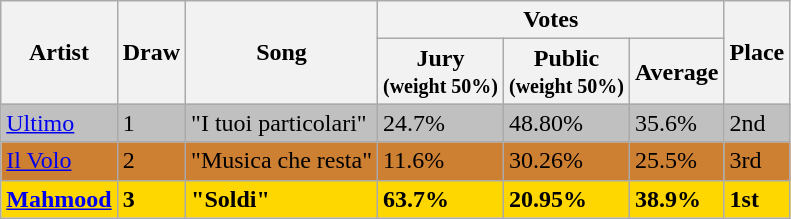<table class="wikitable sortable">
<tr>
<th rowspan="2">Artist</th>
<th rowspan="2">Draw</th>
<th rowspan="2">Song</th>
<th colspan="3" class="unsortable">Votes</th>
<th rowspan="2">Place</th>
</tr>
<tr>
<th>Jury<br><small>(weight 50%)</small></th>
<th>Public<br><small>(weight 50%)</small></th>
<th>Average</th>
</tr>
<tr style=background:silver;">
<td><a href='#'>Ultimo</a></td>
<td>1</td>
<td>"I tuoi particolari"</td>
<td>24.7%</td>
<td>48.80%</td>
<td>35.6%</td>
<td>2nd</td>
</tr>
<tr style=background:#cd7f32;">
<td><a href='#'>Il Volo</a></td>
<td>2</td>
<td>"Musica che resta"</td>
<td>11.6%</td>
<td>30.26%</td>
<td>25.5%</td>
<td>3rd</td>
</tr>
<tr style=background:gold;">
<td><strong><a href='#'>Mahmood</a></strong></td>
<td><strong>3</strong></td>
<td><strong>"Soldi"</strong></td>
<td><strong>63.7%</strong></td>
<td><strong>20.95%</strong></td>
<td><strong>38.9%</strong></td>
<td><strong>1st</strong></td>
</tr>
</table>
